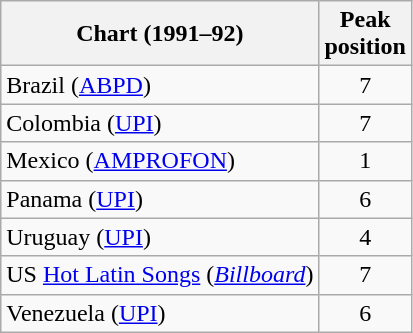<table class="wikitable sortable">
<tr>
<th>Chart (1991–92)</th>
<th>Peak<br>position</th>
</tr>
<tr>
<td>Brazil (<a href='#'>ABPD</a>)</td>
<td align="center">7</td>
</tr>
<tr>
<td>Colombia (<a href='#'>UPI</a>)</td>
<td align="center">7</td>
</tr>
<tr>
<td>Mexico (<a href='#'>AMPROFON</a>)</td>
<td align="center">1</td>
</tr>
<tr>
<td>Panama (<a href='#'>UPI</a>)</td>
<td align="center">6</td>
</tr>
<tr>
<td>Uruguay (<a href='#'>UPI</a>)</td>
<td align="center">4</td>
</tr>
<tr>
<td>US <a href='#'>Hot Latin Songs</a> (<a href='#'><em>Billboard</em></a>)</td>
<td align="center">7</td>
</tr>
<tr>
<td>Venezuela (<a href='#'>UPI</a>)</td>
<td align="center">6</td>
</tr>
</table>
